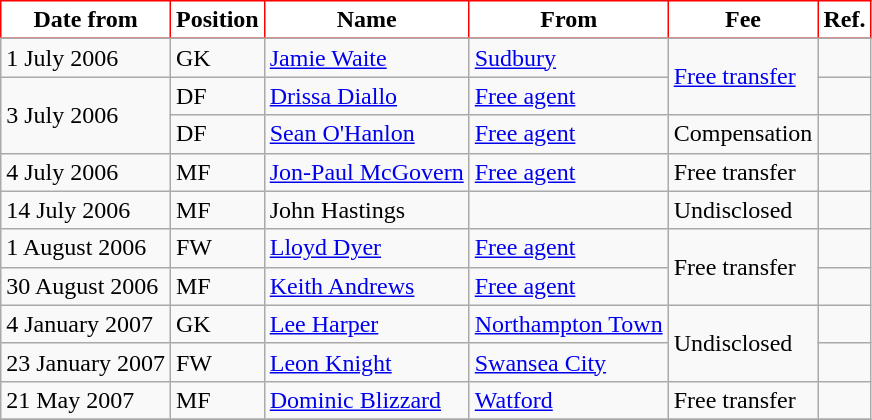<table class="wikitable">
<tr>
<th style="background:#FFFFFF; color:black; border:1px solid red;">Date from</th>
<th style="background:#FFFFFF; color:black; border:1px solid red;">Position</th>
<th style="background:#FFFFFF; color:black; border:1px solid red;">Name</th>
<th style="background:#FFFFFF; color:black; border:1px solid red;">From</th>
<th style="background:#FFFFFF; color:black; border:1px solid red;">Fee</th>
<th style="background:#FFFFFF; color:black; border:1px solid red;">Ref.</th>
</tr>
<tr>
</tr>
<tr>
<td>1 July 2006</td>
<td>GK</td>
<td> <a href='#'>Jamie Waite</a></td>
<td><a href='#'>Sudbury</a></td>
<td rowspan="2"><a href='#'>Free transfer</a></td>
<td></td>
</tr>
<tr>
<td rowspan="2">3 July 2006</td>
<td>DF</td>
<td> <a href='#'>Drissa Diallo</a></td>
<td><a href='#'>Free agent</a></td>
<td></td>
</tr>
<tr>
<td>DF</td>
<td> <a href='#'>Sean O'Hanlon</a></td>
<td><a href='#'>Free agent</a></td>
<td>Compensation</td>
<td></td>
</tr>
<tr>
<td>4 July 2006</td>
<td>MF</td>
<td> <a href='#'>Jon-Paul McGovern</a></td>
<td><a href='#'>Free agent</a></td>
<td>Free transfer</td>
<td></td>
</tr>
<tr>
<td>14 July 2006</td>
<td>MF</td>
<td> John Hastings</td>
<td></td>
<td>Undisclosed</td>
<td></td>
</tr>
<tr>
<td>1 August 2006</td>
<td>FW</td>
<td> <a href='#'>Lloyd Dyer</a></td>
<td><a href='#'>Free agent</a></td>
<td rowspan="2">Free transfer</td>
<td></td>
</tr>
<tr>
<td>30 August 2006</td>
<td>MF</td>
<td> <a href='#'>Keith Andrews</a></td>
<td><a href='#'>Free agent</a></td>
<td></td>
</tr>
<tr>
<td>4 January 2007</td>
<td>GK</td>
<td> <a href='#'>Lee Harper</a></td>
<td><a href='#'>Northampton Town</a></td>
<td rowspan="2">Undisclosed</td>
<td></td>
</tr>
<tr>
<td>23 January 2007</td>
<td>FW</td>
<td> <a href='#'>Leon Knight</a></td>
<td><a href='#'>Swansea City</a></td>
<td></td>
</tr>
<tr>
<td>21 May 2007</td>
<td>MF</td>
<td> <a href='#'>Dominic Blizzard</a></td>
<td><a href='#'>Watford</a></td>
<td>Free transfer</td>
<td></td>
</tr>
<tr>
</tr>
</table>
